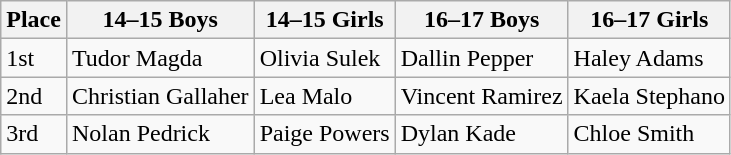<table class="wikitable">
<tr>
<th>Place</th>
<th>14–15 Boys</th>
<th>14–15 Girls</th>
<th>16–17 Boys</th>
<th>16–17 Girls</th>
</tr>
<tr>
<td>1st</td>
<td>Tudor Magda</td>
<td>Olivia Sulek</td>
<td>Dallin Pepper</td>
<td>Haley Adams</td>
</tr>
<tr>
<td>2nd</td>
<td>Christian Gallaher</td>
<td>Lea Malo</td>
<td>Vincent Ramirez</td>
<td>Kaela Stephano</td>
</tr>
<tr>
<td>3rd</td>
<td>Nolan Pedrick</td>
<td>Paige Powers</td>
<td>Dylan Kade</td>
<td>Chloe Smith</td>
</tr>
</table>
